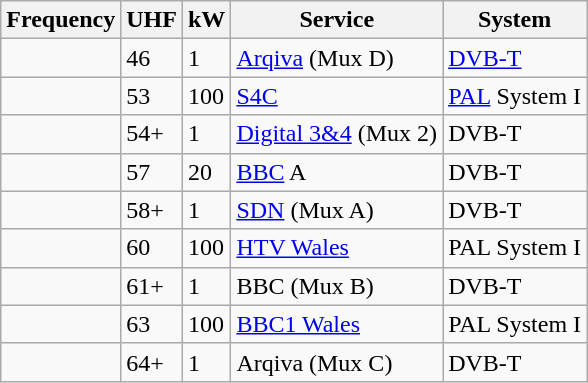<table class="wikitable sortable">
<tr>
<th>Frequency</th>
<th>UHF</th>
<th>kW</th>
<th>Service</th>
<th>System</th>
</tr>
<tr>
<td></td>
<td>46</td>
<td>1</td>
<td><a href='#'>Arqiva</a> (Mux D)</td>
<td><a href='#'>DVB-T</a></td>
</tr>
<tr>
<td></td>
<td>53</td>
<td>100</td>
<td><a href='#'>S4C</a></td>
<td><a href='#'>PAL</a> System I</td>
</tr>
<tr>
<td></td>
<td>54+</td>
<td>1</td>
<td><a href='#'>Digital 3&4</a> (Mux 2)</td>
<td>DVB-T</td>
</tr>
<tr>
<td></td>
<td>57</td>
<td>20</td>
<td><a href='#'>BBC</a> A</td>
<td>DVB-T</td>
</tr>
<tr>
<td></td>
<td>58+</td>
<td>1</td>
<td><a href='#'>SDN</a> (Mux A)</td>
<td>DVB-T</td>
</tr>
<tr>
<td></td>
<td>60</td>
<td>100</td>
<td><a href='#'>HTV Wales</a></td>
<td>PAL System I</td>
</tr>
<tr>
<td></td>
<td>61+</td>
<td>1</td>
<td>BBC (Mux B)</td>
<td>DVB-T</td>
</tr>
<tr>
<td></td>
<td>63</td>
<td>100</td>
<td><a href='#'>BBC1 Wales</a></td>
<td>PAL System I</td>
</tr>
<tr>
<td></td>
<td>64+</td>
<td>1</td>
<td>Arqiva (Mux C)</td>
<td>DVB-T</td>
</tr>
</table>
